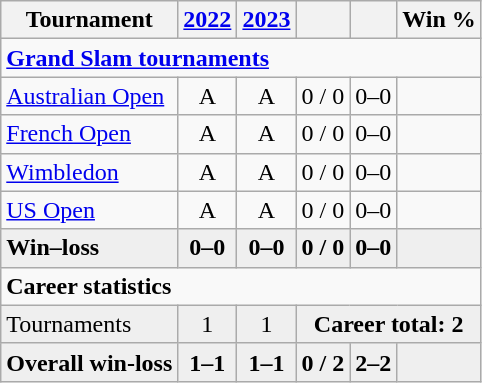<table class="wikitable" style="text-align:center">
<tr>
<th>Tournament</th>
<th><a href='#'>2022</a></th>
<th><a href='#'>2023</a></th>
<th></th>
<th></th>
<th>Win %</th>
</tr>
<tr>
<td colspan="6" align="left"><strong><a href='#'>Grand Slam tournaments</a></strong></td>
</tr>
<tr>
<td align="left"><a href='#'>Australian Open</a></td>
<td>A</td>
<td>A</td>
<td>0 / 0</td>
<td>0–0</td>
<td></td>
</tr>
<tr>
<td align="left"><a href='#'>French Open</a></td>
<td>A</td>
<td>A</td>
<td>0 / 0</td>
<td>0–0</td>
<td></td>
</tr>
<tr>
<td align="left"><a href='#'>Wimbledon</a></td>
<td>A</td>
<td>A</td>
<td>0 / 0</td>
<td>0–0</td>
<td></td>
</tr>
<tr>
<td align="left"><a href='#'>US Open</a></td>
<td>A</td>
<td>A</td>
<td>0 / 0</td>
<td>0–0</td>
<td></td>
</tr>
<tr style="background:#efefef;font-weight:bold">
<td align="left">Win–loss</td>
<td>0–0</td>
<td>0–0</td>
<td>0 / 0</td>
<td>0–0</td>
<td></td>
</tr>
<tr>
<td colspan="6" align="left"><strong>Career statistics</strong></td>
</tr>
<tr bgcolor="efefef">
<td align="left">Tournaments</td>
<td>1</td>
<td>1</td>
<td colspan="3"><strong>Career total: 2</strong></td>
</tr>
<tr style="background:#efefef;font-weight:bold">
<td align="left">Overall win-loss</td>
<td>1–1</td>
<td>1–1</td>
<td>0 / 2</td>
<td>2–2</td>
<td></td>
</tr>
</table>
